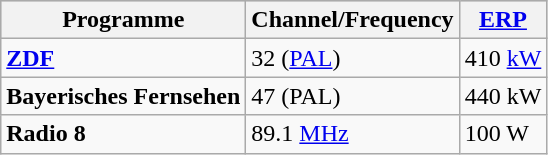<table class="wikitable">
<tr style="background:#ccc;">
<th>Programme</th>
<th>Channel/Frequency</th>
<th><a href='#'>ERP</a></th>
</tr>
<tr>
<td><strong><a href='#'>ZDF</a></strong></td>
<td>32 (<a href='#'>PAL</a>)</td>
<td>410 <a href='#'>kW</a></td>
</tr>
<tr>
<td><strong>Bayerisches Fernsehen</strong></td>
<td>47 (PAL)</td>
<td>440 kW</td>
</tr>
<tr>
<td><strong>Radio 8</strong></td>
<td>89.1 <a href='#'>MHz</a></td>
<td>100 W</td>
</tr>
</table>
